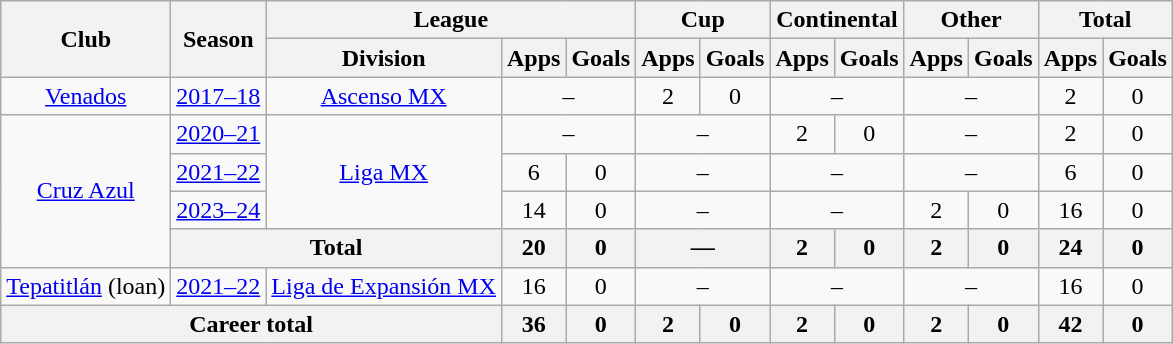<table class="wikitable" style="text-align: center">
<tr>
<th rowspan="2">Club</th>
<th rowspan="2">Season</th>
<th colspan="3">League</th>
<th colspan="2">Cup</th>
<th colspan="2">Continental</th>
<th colspan="2">Other</th>
<th colspan="2">Total</th>
</tr>
<tr>
<th>Division</th>
<th>Apps</th>
<th>Goals</th>
<th>Apps</th>
<th>Goals</th>
<th>Apps</th>
<th>Goals</th>
<th>Apps</th>
<th>Goals</th>
<th>Apps</th>
<th>Goals</th>
</tr>
<tr>
<td><a href='#'>Venados</a></td>
<td><a href='#'>2017–18</a></td>
<td><a href='#'>Ascenso MX</a></td>
<td colspan="2">–</td>
<td>2</td>
<td>0</td>
<td colspan="2">–</td>
<td colspan="2">–</td>
<td>2</td>
<td>0</td>
</tr>
<tr>
<td rowspan="4"><a href='#'>Cruz Azul</a></td>
<td><a href='#'>2020–21</a></td>
<td rowspan="3"><a href='#'>Liga MX</a></td>
<td colspan="2">–</td>
<td colspan="2">–</td>
<td>2</td>
<td>0</td>
<td colspan="2">–</td>
<td>2</td>
<td>0</td>
</tr>
<tr>
<td><a href='#'>2021–22</a></td>
<td>6</td>
<td>0</td>
<td colspan="2">–</td>
<td colspan="2">–</td>
<td colspan="2">–</td>
<td>6</td>
<td>0</td>
</tr>
<tr>
<td><a href='#'>2023–24</a></td>
<td>14</td>
<td>0</td>
<td colspan="2">–</td>
<td colspan="2">–</td>
<td>2</td>
<td>0</td>
<td>16</td>
<td>0</td>
</tr>
<tr>
<th colspan="2">Total</th>
<th>20</th>
<th>0</th>
<th colspan=2>—</th>
<th>2</th>
<th>0</th>
<th>2</th>
<th>0</th>
<th>24</th>
<th>0</th>
</tr>
<tr>
<td><a href='#'>Tepatitlán</a> (loan)</td>
<td><a href='#'>2021–22</a></td>
<td><a href='#'>Liga de Expansión MX</a></td>
<td>16</td>
<td>0</td>
<td colspan="2">–</td>
<td colspan="2">–</td>
<td colspan="2">–</td>
<td>16</td>
<td>0</td>
</tr>
<tr>
<th colspan=3>Career total</th>
<th>36</th>
<th>0</th>
<th>2</th>
<th>0</th>
<th>2</th>
<th>0</th>
<th>2</th>
<th>0</th>
<th>42</th>
<th>0</th>
</tr>
</table>
